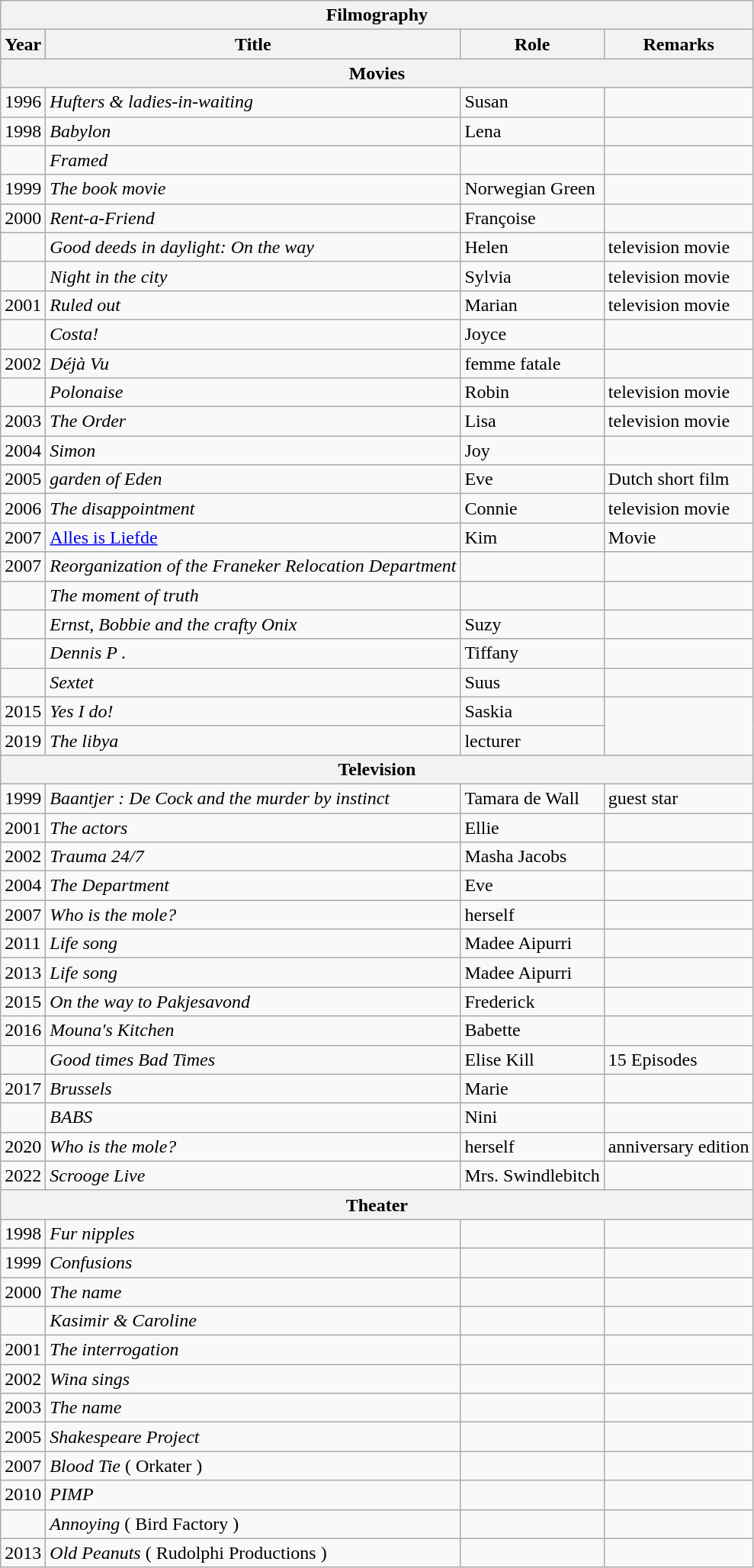<table class="wikitable">
<tr>
<th colspan="4"><strong>Filmography</strong></th>
</tr>
<tr>
<th>Year</th>
<th>Title</th>
<th>Role</th>
<th>Remarks</th>
</tr>
<tr>
<th colspan="4"><strong>Movies</strong></th>
</tr>
<tr>
<td>1996</td>
<td><em>Hufters & ladies-in-waiting</em></td>
<td>Susan</td>
<td></td>
</tr>
<tr>
<td>1998</td>
<td><em>Babylon</em></td>
<td>Lena</td>
<td></td>
</tr>
<tr>
<td></td>
<td><em>Framed</em></td>
<td></td>
<td></td>
</tr>
<tr>
<td>1999</td>
<td><em>The book movie</em></td>
<td>Norwegian Green</td>
<td></td>
</tr>
<tr>
<td>2000</td>
<td><em>Rent-a-Friend</em></td>
<td>Françoise</td>
<td></td>
</tr>
<tr>
<td></td>
<td><em>Good deeds in daylight: On the way</em></td>
<td>Helen</td>
<td>television movie</td>
</tr>
<tr>
<td></td>
<td><em>Night in the city</em></td>
<td>Sylvia</td>
<td>television movie</td>
</tr>
<tr>
<td>2001</td>
<td><em>Ruled out</em></td>
<td>Marian</td>
<td>television movie</td>
</tr>
<tr>
<td></td>
<td><em>Costa!</em></td>
<td>Joyce</td>
<td></td>
</tr>
<tr>
<td>2002</td>
<td><em>Déjà Vu</em></td>
<td>femme fatale</td>
<td></td>
</tr>
<tr>
<td></td>
<td><em>Polonaise</em></td>
<td>Robin</td>
<td>television movie</td>
</tr>
<tr>
<td>2003</td>
<td><em>The Order</em></td>
<td>Lisa</td>
<td>television movie</td>
</tr>
<tr>
<td>2004</td>
<td><em>Simon</em></td>
<td>Joy</td>
<td></td>
</tr>
<tr>
<td>2005</td>
<td><em>garden of Eden</em></td>
<td>Eve</td>
<td>Dutch short film</td>
</tr>
<tr>
<td>2006</td>
<td><em>The disappointment</em></td>
<td>Connie</td>
<td>television movie</td>
</tr>
<tr>
<td>2007</td>
<td><a href='#'>Alles is Liefde</a></td>
<td>Kim</td>
<td>Movie</td>
</tr>
<tr>
<td>2007</td>
<td><em>Reorganization of the Franeker Relocation Department</em></td>
<td></td>
<td></td>
</tr>
<tr>
<td></td>
<td><em>The moment of truth</em></td>
<td></td>
<td></td>
</tr>
<tr>
<td></td>
<td><em>Ernst, Bobbie and the crafty Onix</em></td>
<td>Suzy</td>
<td></td>
</tr>
<tr>
<td></td>
<td><em>Dennis P .</em></td>
<td>Tiffany</td>
<td></td>
</tr>
<tr>
<td></td>
<td><em>Sextet</em></td>
<td>Suus</td>
<td></td>
</tr>
<tr>
<td>2015</td>
<td><em>Yes I do!</em></td>
<td>Saskia</td>
</tr>
<tr>
<td>2019</td>
<td><em>The libya</em></td>
<td>lecturer</td>
</tr>
<tr>
<th colspan="4"><strong>Television</strong></th>
</tr>
<tr>
<td>1999</td>
<td><em>Baantjer : De Cock and the murder by instinct</em></td>
<td>Tamara de Wall</td>
<td>guest star</td>
</tr>
<tr>
<td>2001</td>
<td><em>The actors</em></td>
<td>Ellie</td>
<td></td>
</tr>
<tr>
<td>2002</td>
<td><em>Trauma 24/7</em></td>
<td>Masha Jacobs</td>
<td></td>
</tr>
<tr>
<td>2004</td>
<td><em>The Department</em></td>
<td>Eve</td>
<td></td>
</tr>
<tr>
<td>2007</td>
<td><em>Who is the mole?</em></td>
<td>herself</td>
<td></td>
</tr>
<tr>
<td>2011</td>
<td><em>Life song</em></td>
<td>Madee Aipurri</td>
<td></td>
</tr>
<tr>
<td>2013</td>
<td><em>Life song</em></td>
<td>Madee Aipurri</td>
<td></td>
</tr>
<tr>
<td>2015</td>
<td><em>On the way to Pakjesavond</em></td>
<td>Frederick</td>
<td></td>
</tr>
<tr>
<td>2016</td>
<td><em>Mouna's Kitchen</em></td>
<td>Babette</td>
<td></td>
</tr>
<tr>
<td></td>
<td><em>Good times Bad Times</em></td>
<td>Elise Kill</td>
<td>15 Episodes</td>
</tr>
<tr>
<td>2017</td>
<td><em>Brussels</em></td>
<td>Marie</td>
<td></td>
</tr>
<tr>
<td></td>
<td><em>BABS</em></td>
<td>Nini</td>
<td></td>
</tr>
<tr>
<td>2020</td>
<td><em>Who is the mole?</em></td>
<td>herself</td>
<td>anniversary edition</td>
</tr>
<tr>
<td>2022</td>
<td><em>Scrooge Live</em></td>
<td>Mrs. Swindlebitch</td>
<td></td>
</tr>
<tr>
<th colspan="4"><strong>Theater</strong></th>
</tr>
<tr>
<td>1998</td>
<td><em>Fur nipples</em></td>
<td></td>
<td></td>
</tr>
<tr>
<td>1999</td>
<td><em>Confusions</em></td>
<td></td>
<td></td>
</tr>
<tr>
<td>2000</td>
<td><em>The name</em></td>
<td></td>
<td></td>
</tr>
<tr>
<td></td>
<td><em>Kasimir & Caroline</em></td>
<td></td>
<td></td>
</tr>
<tr>
<td>2001</td>
<td><em>The interrogation</em></td>
<td></td>
<td></td>
</tr>
<tr>
<td>2002</td>
<td><em>Wina sings</em></td>
<td></td>
<td></td>
</tr>
<tr>
<td>2003</td>
<td><em>The name</em></td>
<td></td>
<td></td>
</tr>
<tr>
<td>2005</td>
<td><em>Shakespeare Project</em></td>
<td></td>
<td></td>
</tr>
<tr>
<td>2007</td>
<td><em>Blood Tie</em> ( Orkater )</td>
<td></td>
<td></td>
</tr>
<tr>
<td>2010</td>
<td><em>PIMP</em></td>
<td></td>
<td></td>
</tr>
<tr>
<td></td>
<td><em>Annoying</em> ( Bird Factory )</td>
<td></td>
<td></td>
</tr>
<tr>
<td>2013</td>
<td><em>Old Peanuts</em> ( Rudolphi Productions )</td>
<td></td>
<td></td>
</tr>
</table>
